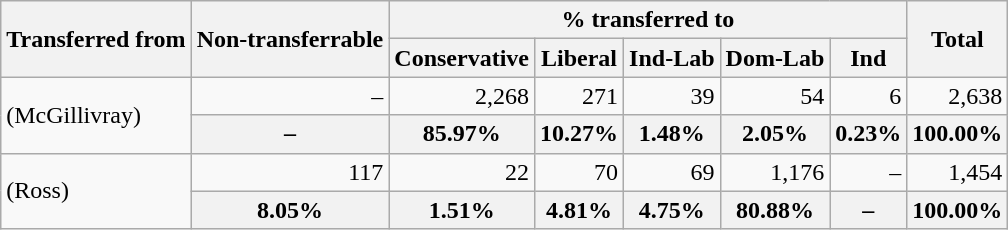<table class="wikitable" style="text-align:right;">
<tr>
<th rowspan="2">Transferred from</th>
<th rowspan="2">Non-transferrable</th>
<th colspan="5">% transferred to</th>
<th rowspan="2">Total</th>
</tr>
<tr>
<th>Conservative</th>
<th>Liberal</th>
<th>Ind-Lab</th>
<th>Dom-Lab</th>
<th>Ind</th>
</tr>
<tr>
<td style="text-align:left;" rowspan="2"> (McGillivray)</td>
<td>–</td>
<td>2,268</td>
<td>271</td>
<td>39</td>
<td>54</td>
<td>6</td>
<td>2,638</td>
</tr>
<tr>
<th>–</th>
<th>85.97%</th>
<th>10.27%</th>
<th>1.48%</th>
<th>2.05%</th>
<th>0.23%</th>
<th>100.00%</th>
</tr>
<tr>
<td style="text-align:left;" rowspan="2"> (Ross)</td>
<td>117</td>
<td>22</td>
<td>70</td>
<td>69</td>
<td>1,176</td>
<td>–</td>
<td>1,454</td>
</tr>
<tr>
<th>8.05%</th>
<th>1.51%</th>
<th>4.81%</th>
<th>4.75%</th>
<th>80.88%</th>
<th>–</th>
<th>100.00%</th>
</tr>
</table>
